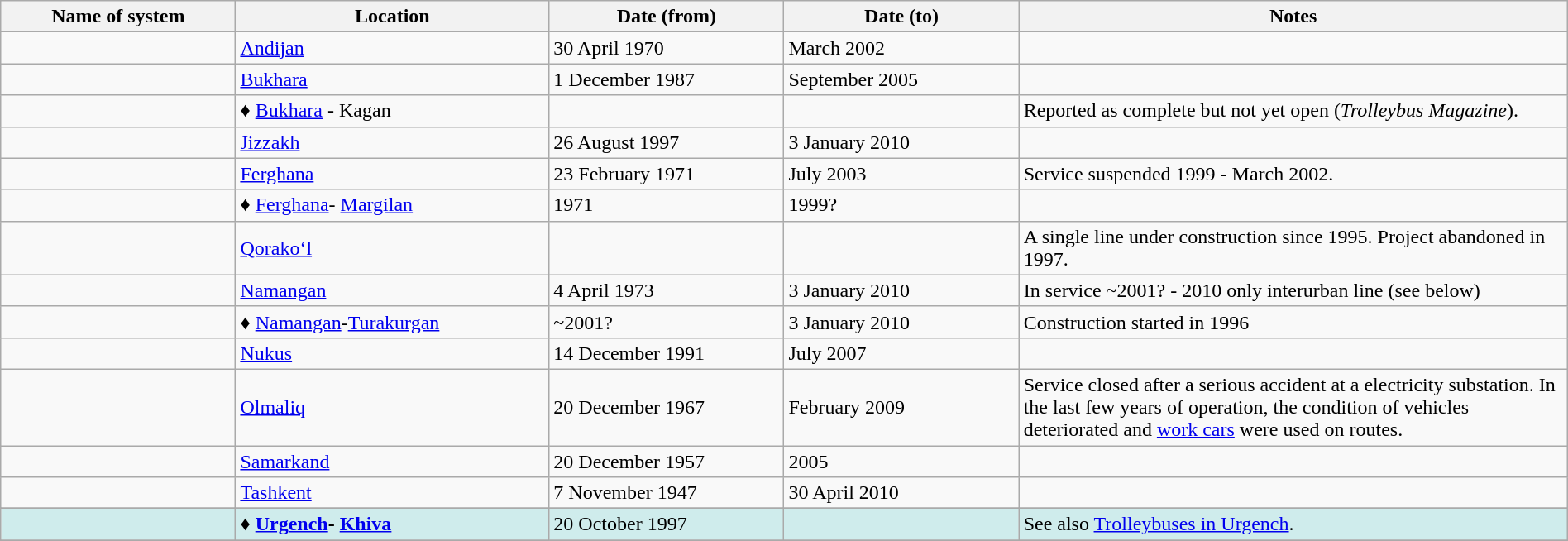<table class="wikitable" width=100%>
<tr>
<th width=15%>Name of system</th>
<th width=20%>Location</th>
<th width=15%>Date (from)</th>
<th width=15%>Date (to)</th>
<th width=35%>Notes</th>
</tr>
<tr>
<td> </td>
<td><a href='#'>Andijan</a></td>
<td>30 April 1970</td>
<td>March 2002</td>
<td> </td>
</tr>
<tr>
<td> </td>
<td><a href='#'>Bukhara</a></td>
<td>1 December 1987</td>
<td>September 2005</td>
<td> </td>
</tr>
<tr>
<td> </td>
<td>♦ <a href='#'>Bukhara</a> - Kagan</td>
<td> </td>
<td> </td>
<td>Reported as complete but not yet open (<em>Trolleybus Magazine</em>).</td>
</tr>
<tr>
<td> </td>
<td><a href='#'>Jizzakh</a></td>
<td>26 August 1997</td>
<td>3 January 2010</td>
<td> </td>
</tr>
<tr>
<td> </td>
<td><a href='#'>Ferghana</a></td>
<td>23 February 1971</td>
<td>July 2003</td>
<td>Service suspended 1999 - March 2002.</td>
</tr>
<tr>
<td> </td>
<td>♦ <a href='#'>Ferghana</a>- <a href='#'>Margilan</a></td>
<td>1971</td>
<td>1999?</td>
<td> </td>
</tr>
<tr>
<td> </td>
<td><a href='#'>Qorako‘l</a></td>
<td></td>
<td></td>
<td>A single line under construction since 1995. Project abandoned in 1997.</td>
</tr>
<tr>
<td> </td>
<td><a href='#'>Namangan</a></td>
<td>4 April 1973</td>
<td>3 January 2010</td>
<td>In service ~2001? - 2010 only interurban line (see below)</td>
</tr>
<tr>
<td> </td>
<td>♦ <a href='#'>Namangan</a>-<a href='#'>Turakurgan</a></td>
<td>~2001?</td>
<td>3 January 2010</td>
<td>Construction started in 1996</td>
</tr>
<tr>
<td> </td>
<td><a href='#'>Nukus</a></td>
<td>14 December 1991</td>
<td>July 2007</td>
<td> </td>
</tr>
<tr>
<td> </td>
<td><a href='#'>Olmaliq</a></td>
<td>20 December 1967</td>
<td>February 2009</td>
<td>Service closed after a serious accident at a electricity substation. In the last few years of operation, the condition of vehicles deteriorated and <a href='#'>work cars</a> were used on routes.</td>
</tr>
<tr>
<td> </td>
<td><a href='#'>Samarkand</a></td>
<td>20 December 1957</td>
<td>2005</td>
<td> </td>
</tr>
<tr>
<td> </td>
<td><a href='#'>Tashkent</a></td>
<td>7 November 1947</td>
<td>30 April 2010</td>
<td> </td>
</tr>
<tr>
</tr>
<tr style="background:#CFECEC">
<td> </td>
<td>♦ <strong><a href='#'>Urgench</a>- <a href='#'>Khiva</a></strong></td>
<td>20 October 1997</td>
<td> </td>
<td>See also <a href='#'>Trolleybuses in Urgench</a>.</td>
</tr>
<tr>
</tr>
</table>
